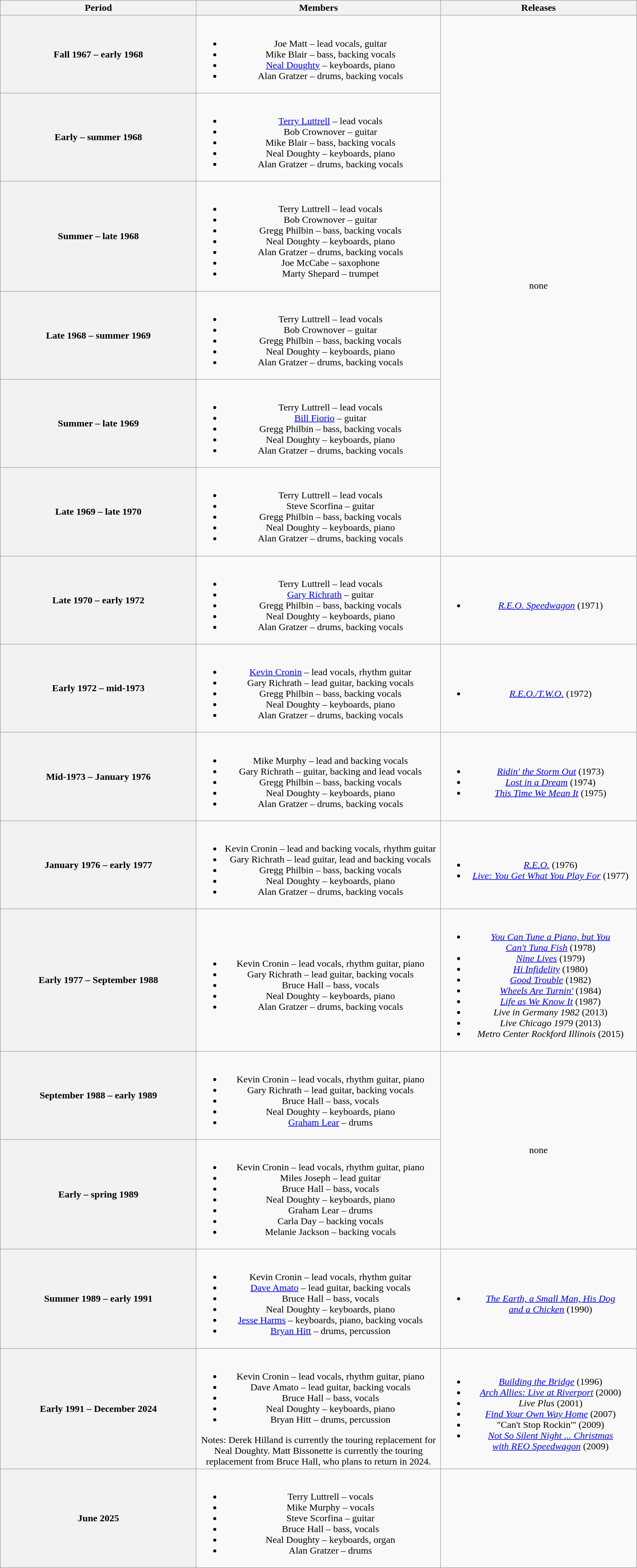<table class="wikitable plainrowheaders" style="text-align:center;">
<tr>
<th scope="col" style="width:20em;">Period</th>
<th scope="col" style="width:25em;">Members</th>
<th scope="col" style="width:20em;">Releases</th>
</tr>
<tr>
<th scope="col">Fall 1967 – early 1968</th>
<td><br><ul><li>Joe Matt – lead vocals, guitar</li><li>Mike Blair – bass, backing vocals</li><li><a href='#'>Neal Doughty</a> – keyboards, piano</li><li>Alan Gratzer – drums, backing vocals</li></ul></td>
<td rowspan="6">none</td>
</tr>
<tr>
<th scope="col">Early – summer 1968</th>
<td><br><ul><li><a href='#'>Terry Luttrell</a> – lead vocals</li><li>Bob Crownover – guitar</li><li>Mike Blair – bass, backing vocals</li><li>Neal Doughty – keyboards, piano</li><li>Alan Gratzer – drums, backing vocals</li></ul></td>
</tr>
<tr>
<th scope="col">Summer – late 1968</th>
<td><br><ul><li>Terry Luttrell – lead vocals</li><li>Bob Crownover – guitar</li><li>Gregg Philbin – bass, backing vocals</li><li>Neal Doughty – keyboards, piano</li><li>Alan Gratzer – drums, backing vocals</li><li>Joe McCabe – saxophone</li><li>Marty Shepard – trumpet</li></ul></td>
</tr>
<tr>
<th scope="col">Late 1968 – summer 1969</th>
<td><br><ul><li>Terry Luttrell – lead vocals</li><li>Bob Crownover – guitar</li><li>Gregg Philbin – bass, backing vocals</li><li>Neal Doughty – keyboards, piano</li><li>Alan Gratzer – drums, backing vocals</li></ul></td>
</tr>
<tr>
<th scope="col">Summer – late 1969</th>
<td><br><ul><li>Terry Luttrell – lead vocals</li><li><a href='#'>Bill Fiorio</a> – guitar</li><li>Gregg Philbin – bass, backing vocals</li><li>Neal Doughty – keyboards, piano</li><li>Alan Gratzer – drums, backing vocals</li></ul></td>
</tr>
<tr>
<th scope="col">Late 1969 – late 1970</th>
<td><br><ul><li>Terry Luttrell – lead vocals</li><li>Steve Scorfina – guitar</li><li>Gregg Philbin – bass, backing vocals</li><li>Neal Doughty – keyboards, piano</li><li>Alan Gratzer – drums, backing vocals</li></ul></td>
</tr>
<tr>
<th scope="col">Late 1970 – early 1972</th>
<td><br><ul><li>Terry Luttrell – lead vocals</li><li><a href='#'>Gary Richrath</a> – guitar</li><li>Gregg Philbin – bass, backing vocals</li><li>Neal Doughty – keyboards, piano</li><li>Alan Gratzer – drums, backing vocals</li></ul></td>
<td><br><ul><li><em><a href='#'>R.E.O. Speedwagon</a></em> (1971)</li></ul></td>
</tr>
<tr>
<th scope="col">Early 1972 – mid-1973</th>
<td><br><ul><li><a href='#'>Kevin Cronin</a> – lead vocals, rhythm guitar</li><li>Gary Richrath – lead guitar, backing vocals</li><li>Gregg Philbin – bass, backing vocals</li><li>Neal Doughty – keyboards, piano</li><li>Alan Gratzer – drums, backing vocals</li></ul></td>
<td><br><ul><li><em><a href='#'>R.E.O./T.W.O.</a></em> (1972)</li></ul></td>
</tr>
<tr>
<th scope="col">Mid-1973 – January 1976</th>
<td><br><ul><li>Mike Murphy – lead and backing vocals</li><li>Gary Richrath – guitar, backing and lead vocals</li><li>Gregg Philbin – bass, backing vocals</li><li>Neal Doughty – keyboards, piano</li><li>Alan Gratzer – drums, backing vocals</li></ul></td>
<td><br><ul><li><em><a href='#'>Ridin' the Storm Out</a></em> (1973)</li><li><em><a href='#'>Lost in a Dream</a></em> (1974)</li><li><em><a href='#'>This Time We Mean It</a></em> (1975)</li></ul></td>
</tr>
<tr>
<th scope="col">January 1976 – early 1977</th>
<td><br><ul><li>Kevin Cronin – lead and backing vocals, rhythm guitar</li><li>Gary Richrath – lead guitar, lead and backing vocals</li><li>Gregg Philbin – bass, backing vocals</li><li>Neal Doughty – keyboards, piano</li><li>Alan Gratzer – drums, backing vocals</li></ul></td>
<td><br><ul><li><em><a href='#'>R.E.O.</a></em> (1976)</li><li><em><a href='#'>Live: You Get What You Play For</a></em> (1977)</li></ul></td>
</tr>
<tr>
<th scope="col">Early 1977 – September 1988</th>
<td><br><ul><li>Kevin Cronin – lead vocals, rhythm guitar, piano</li><li>Gary Richrath – lead guitar, backing vocals</li><li>Bruce Hall – bass, vocals</li><li>Neal Doughty – keyboards, piano</li><li>Alan Gratzer – drums, backing vocals</li></ul></td>
<td><br><ul><li><em><a href='#'>You Can Tune a Piano, but You<br>Can't Tuna Fish</a></em> (1978)</li><li><em><a href='#'>Nine Lives</a></em> (1979)</li><li><em><a href='#'>Hi Infidelity</a></em> (1980)</li><li><em><a href='#'>Good Trouble</a></em> (1982)</li><li><em><a href='#'>Wheels Are Turnin'</a></em> (1984)</li><li><em><a href='#'>Life as We Know It</a></em> (1987)</li><li><em>Live in Germany 1982</em> (2013)</li><li><em>Live Chicago 1979</em> (2013)</li><li><em>Metro Center Rockford Illinois</em> (2015)</li></ul></td>
</tr>
<tr>
<th scope="col">September 1988 – early 1989</th>
<td><br><ul><li>Kevin Cronin – lead vocals, rhythm guitar, piano</li><li>Gary Richrath – lead guitar, backing vocals</li><li>Bruce Hall – bass, vocals</li><li>Neal Doughty – keyboards, piano</li><li><a href='#'>Graham Lear</a> – drums</li></ul></td>
<td rowspan="2">none</td>
</tr>
<tr>
<th scope="col">Early – spring 1989</th>
<td><br><ul><li>Kevin Cronin – lead vocals, rhythm guitar, piano</li><li>Miles Joseph – lead guitar</li><li>Bruce Hall – bass, vocals</li><li>Neal Doughty – keyboards, piano</li><li>Graham Lear – drums</li><li>Carla Day – backing vocals</li><li>Melanie Jackson – backing vocals</li></ul></td>
</tr>
<tr>
<th scope="col">Summer 1989 – early 1991</th>
<td><br><ul><li>Kevin Cronin – lead vocals, rhythm guitar</li><li><a href='#'>Dave Amato</a> – lead guitar, backing vocals</li><li>Bruce Hall – bass, vocals</li><li>Neal Doughty – keyboards, piano</li><li><a href='#'>Jesse Harms</a> – keyboards, piano, backing vocals</li><li><a href='#'>Bryan Hitt</a> – drums, percussion</li></ul></td>
<td><br><ul><li><em><a href='#'>The Earth, a Small Man, His Dog<br>and a Chicken</a></em> (1990)</li></ul></td>
</tr>
<tr>
<th scope="col">Early 1991 – December 2024</th>
<td><br><ul><li>Kevin Cronin – lead vocals, rhythm guitar, piano</li><li>Dave Amato – lead guitar, backing vocals</li><li>Bruce Hall – bass, vocals</li><li>Neal Doughty – keyboards, piano</li><li>Bryan Hitt – drums, percussion</li></ul>Notes: Derek Hilland is currently the touring replacement for Neal Doughty. Matt Bissonette is currently the touring replacement from Bruce Hall, who plans to return in 2024.</td>
<td><br><ul><li><em><a href='#'>Building the Bridge</a></em> (1996)</li><li><em><a href='#'>Arch Allies: Live at Riverport</a></em> (2000)</li><li><em>Live Plus</em> (2001)</li><li><em><a href='#'>Find Your Own Way Home</a></em> (2007)</li><li>"Can't Stop Rockin'" (2009)</li><li><em><a href='#'>Not So Silent Night ... Christmas<br>with REO Speedwagon</a></em> (2009)</li></ul></td>
</tr>
<tr>
<th>June 2025</th>
<td><br><ul><li>Terry Luttrell – vocals</li><li>Mike Murphy – vocals</li><li>Steve Scorfina – guitar</li><li>Bruce Hall – bass, vocals</li><li>Neal Doughty – keyboards, organ</li><li>Alan Gratzer – drums</li></ul></td>
<td></td>
</tr>
</table>
